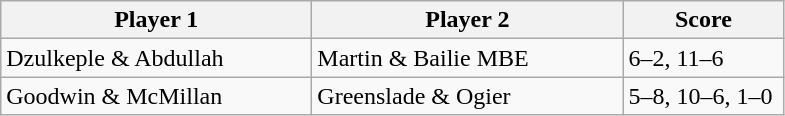<table class="wikitable" style="font-size: 100%">
<tr>
<th width=200>Player 1</th>
<th width=200>Player 2</th>
<th width=100>Score</th>
</tr>
<tr>
<td>Dzulkeple & Abdullah</td>
<td>Martin & Bailie MBE</td>
<td>6–2, 11–6</td>
</tr>
<tr>
<td>Goodwin & McMillan</td>
<td>Greenslade & Ogier</td>
<td>5–8, 10–6, 1–0</td>
</tr>
</table>
